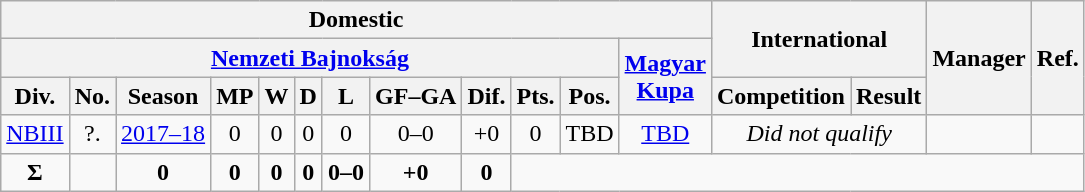<table class="wikitable"  style="text-align:center">
<tr>
<th colspan="12">Domestic</th>
<th colspan="2" rowspan="2">International</th>
<th rowspan="3">Manager</th>
<th rowspan="3">Ref.</th>
</tr>
<tr>
<th colspan="11"><a href='#'>Nemzeti Bajnokság</a></th>
<th rowspan="2"><a href='#'>Magyar<br>Kupa</a></th>
</tr>
<tr>
<th>Div.</th>
<th>No.</th>
<th>Season</th>
<th>MP</th>
<th>W</th>
<th>D</th>
<th>L</th>
<th>GF–GA</th>
<th>Dif.</th>
<th>Pts.</th>
<th>Pos.</th>
<th>Competition</th>
<th>Result</th>
</tr>
<tr>
<td><a href='#'>NBIII</a></td>
<td>?.</td>
<td><a href='#'>2017–18</a></td>
<td>0</td>
<td>0</td>
<td>0</td>
<td>0</td>
<td>0–0</td>
<td>+0</td>
<td>0</td>
<td>TBD</td>
<td><a href='#'>TBD</a></td>
<td colspan="2" rowspan="1"><em>Did not qualify</em></td>
<td style="text-align:left"></td>
<td></td>
</tr>
<tr>
<td><strong>Σ</strong></td>
<td></td>
<td><strong>0</strong></td>
<td><strong>0</strong></td>
<td><strong>0</strong></td>
<td><strong>0</strong></td>
<td><strong>0–0</strong></td>
<td><strong>+0</strong></td>
<td><strong>0</strong></td>
</tr>
</table>
